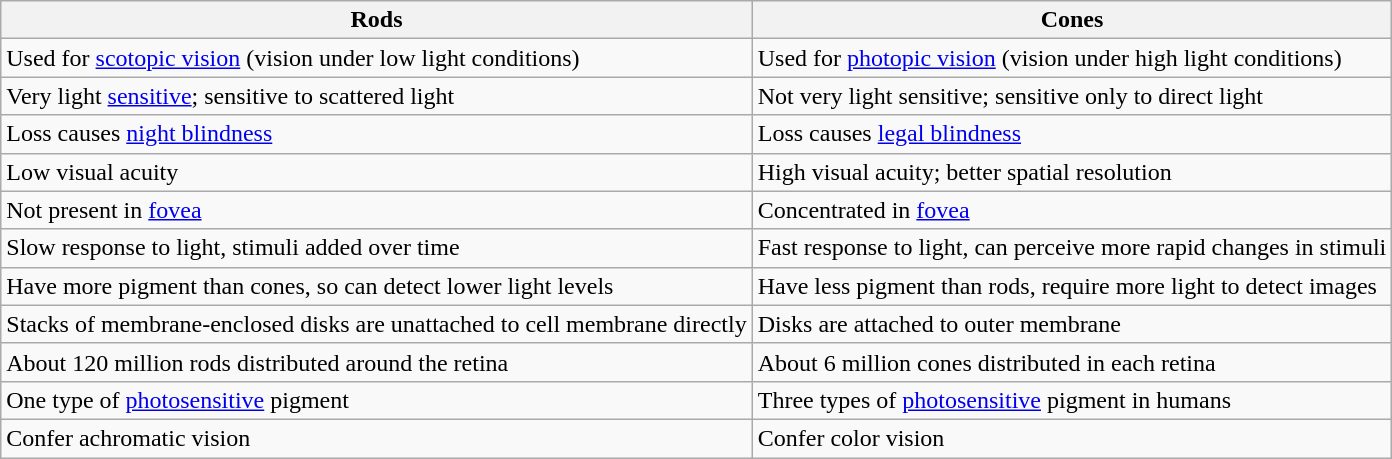<table class="wikitable">
<tr>
<th>Rods</th>
<th>Cones</th>
</tr>
<tr>
<td>Used for <a href='#'>scotopic vision</a> (vision under low light conditions)</td>
<td>Used for <a href='#'>photopic vision</a> (vision under high light conditions)</td>
</tr>
<tr>
<td>Very light <a href='#'>sensitive</a>; sensitive to scattered light</td>
<td>Not very light sensitive; sensitive only to direct light</td>
</tr>
<tr>
<td>Loss causes <a href='#'>night blindness</a></td>
<td>Loss causes <a href='#'>legal blindness</a></td>
</tr>
<tr>
<td>Low visual acuity</td>
<td>High visual acuity; better spatial resolution</td>
</tr>
<tr>
<td>Not present in <a href='#'>fovea</a></td>
<td>Concentrated in <a href='#'>fovea</a></td>
</tr>
<tr>
<td>Slow response to light, stimuli added over time</td>
<td>Fast response to light, can perceive more rapid changes in stimuli</td>
</tr>
<tr>
<td>Have more pigment than cones, so can detect lower light levels</td>
<td>Have less pigment than rods, require more light to detect images</td>
</tr>
<tr>
<td>Stacks of membrane-enclosed disks are unattached to cell membrane directly</td>
<td>Disks are attached to outer membrane</td>
</tr>
<tr>
<td>About 120 million rods distributed around the retina</td>
<td>About 6 million cones distributed in each retina</td>
</tr>
<tr>
<td>One type of <a href='#'>photosensitive</a> pigment</td>
<td>Three types of <a href='#'>photosensitive</a> pigment in humans</td>
</tr>
<tr>
<td>Confer achromatic vision</td>
<td>Confer color vision</td>
</tr>
</table>
